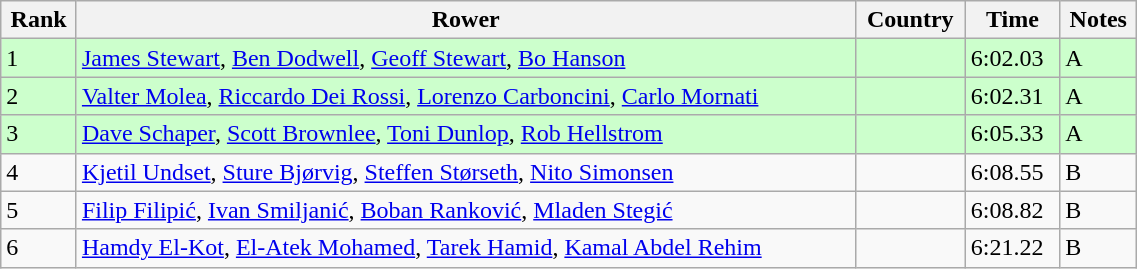<table class="wikitable sortable" width=60%>
<tr>
<th>Rank</th>
<th>Rower</th>
<th>Country</th>
<th>Time</th>
<th>Notes</th>
</tr>
<tr bgcolor=ccffcc>
<td>1</td>
<td><a href='#'>James Stewart</a>, <a href='#'>Ben Dodwell</a>, <a href='#'>Geoff Stewart</a>, <a href='#'>Bo Hanson</a></td>
<td></td>
<td>6:02.03</td>
<td>A</td>
</tr>
<tr bgcolor=ccffcc>
<td>2</td>
<td><a href='#'>Valter Molea</a>, <a href='#'>Riccardo Dei Rossi</a>, <a href='#'>Lorenzo Carboncini</a>, <a href='#'>Carlo Mornati</a></td>
<td></td>
<td>6:02.31</td>
<td>A</td>
</tr>
<tr bgcolor=ccffcc>
<td>3</td>
<td><a href='#'>Dave Schaper</a>, <a href='#'>Scott Brownlee</a>, <a href='#'>Toni Dunlop</a>, <a href='#'>Rob Hellstrom</a></td>
<td></td>
<td>6:05.33</td>
<td>A</td>
</tr>
<tr>
<td>4</td>
<td><a href='#'>Kjetil Undset</a>, <a href='#'>Sture Bjørvig</a>, <a href='#'>Steffen Størseth</a>, <a href='#'>Nito Simonsen</a></td>
<td></td>
<td>6:08.55</td>
<td>B</td>
</tr>
<tr>
<td>5</td>
<td><a href='#'>Filip Filipić</a>, <a href='#'>Ivan Smiljanić</a>, <a href='#'>Boban Ranković</a>, <a href='#'>Mladen Stegić</a></td>
<td></td>
<td>6:08.82</td>
<td>B</td>
</tr>
<tr>
<td>6</td>
<td><a href='#'>Hamdy El-Kot</a>, <a href='#'>El-Atek Mohamed</a>, <a href='#'>Tarek Hamid</a>, <a href='#'>Kamal Abdel Rehim</a></td>
<td></td>
<td>6:21.22</td>
<td>B</td>
</tr>
</table>
